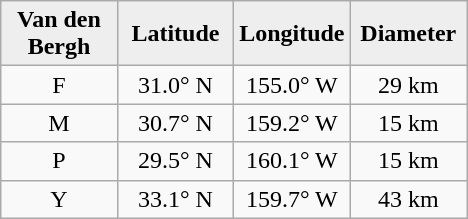<table class="wikitable">
<tr>
<th width="25%" style="background:#eeeeee;">Van den<br>Bergh</th>
<th width="25%" style="background:#eeeeee;">Latitude</th>
<th width="25%" style="background:#eeeeee;">Longitude</th>
<th width="25%" style="background:#eeeeee;">Diameter</th>
</tr>
<tr>
<td align="center">F</td>
<td align="center">31.0° N</td>
<td align="center">155.0° W</td>
<td align="center">29 km</td>
</tr>
<tr>
<td align="center">M</td>
<td align="center">30.7° N</td>
<td align="center">159.2° W</td>
<td align="center">15 km</td>
</tr>
<tr>
<td align="center">P</td>
<td align="center">29.5° N</td>
<td align="center">160.1° W</td>
<td align="center">15 km</td>
</tr>
<tr>
<td align="center">Y</td>
<td align="center">33.1° N</td>
<td align="center">159.7° W</td>
<td align="center">43 km</td>
</tr>
</table>
